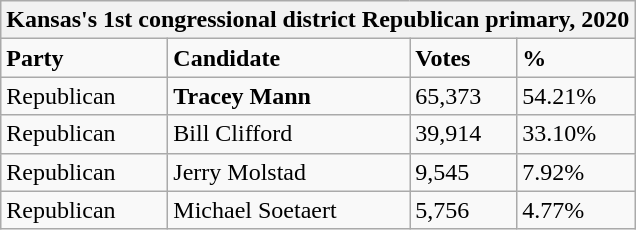<table class="wikitable">
<tr>
<th colspan="4">Kansas's 1st congressional district Republican primary, 2020</th>
</tr>
<tr>
<td><strong>Party</strong></td>
<td><strong>Candidate</strong></td>
<td><strong>Votes</strong></td>
<td><strong>%</strong></td>
</tr>
<tr>
<td>Republican</td>
<td><strong>Tracey Mann</strong></td>
<td>65,373</td>
<td>54.21%</td>
</tr>
<tr>
<td>Republican</td>
<td>Bill Clifford</td>
<td>39,914</td>
<td>33.10%</td>
</tr>
<tr>
<td>Republican</td>
<td>Jerry Molstad</td>
<td>9,545</td>
<td>7.92%</td>
</tr>
<tr>
<td>Republican</td>
<td>Michael Soetaert</td>
<td>5,756</td>
<td>4.77%</td>
</tr>
</table>
